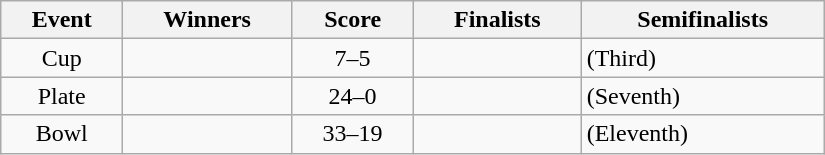<table class="wikitable" width=550 style="text-align: center">
<tr>
<th>Event</th>
<th>Winners</th>
<th>Score</th>
<th>Finalists</th>
<th>Semifinalists</th>
</tr>
<tr>
<td>Cup</td>
<td align=left></td>
<td>7–5</td>
<td align=left></td>
<td align=left> (Third)<br></td>
</tr>
<tr>
<td>Plate</td>
<td align=left></td>
<td>24–0</td>
<td align=left></td>
<td align=left> (Seventh)<br></td>
</tr>
<tr>
<td>Bowl</td>
<td align=left></td>
<td>33–19</td>
<td align=left></td>
<td align=left> (Eleventh)<br></td>
</tr>
</table>
